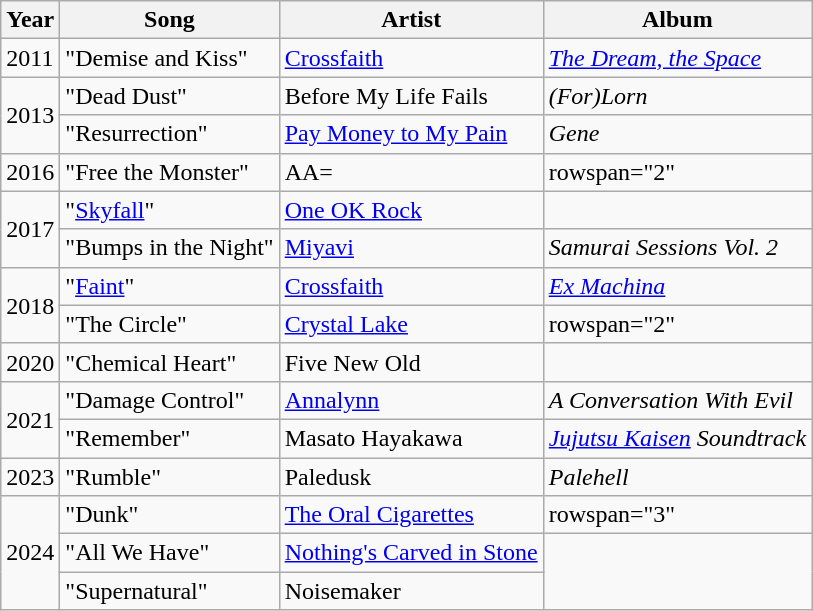<table class="wikitable">
<tr>
<th>Year</th>
<th>Song</th>
<th>Artist</th>
<th>Album</th>
</tr>
<tr>
<td>2011</td>
<td>"Demise and Kiss"</td>
<td><a href='#'>Crossfaith</a></td>
<td><em><a href='#'>The Dream, the Space</a></em></td>
</tr>
<tr>
<td rowspan=2>2013</td>
<td>"Dead Dust"</td>
<td>Before My Life Fails</td>
<td><em>(For)Lorn</em></td>
</tr>
<tr>
<td>"Resurrection"<br></td>
<td><a href='#'>Pay Money to My Pain</a></td>
<td><em>Gene</em></td>
</tr>
<tr>
<td>2016</td>
<td>"Free the Monster"<br></td>
<td>AA=</td>
<td>rowspan="2"</td>
</tr>
<tr>
<td rowspan=2>2017</td>
<td>"<a href='#'>Skyfall</a>"<br></td>
<td><a href='#'>One OK Rock</a></td>
</tr>
<tr>
<td>"Bumps in the Night"</td>
<td><a href='#'>Miyavi</a></td>
<td><em>Samurai Sessions Vol. 2</em></td>
</tr>
<tr>
<td rowspan=2>2018</td>
<td>"<a href='#'>Faint</a>"</td>
<td><a href='#'>Crossfaith</a></td>
<td><em><a href='#'>Ex Machina</a></em></td>
</tr>
<tr>
<td>"The Circle"</td>
<td><a href='#'>Crystal Lake</a></td>
<td>rowspan="2"</td>
</tr>
<tr>
<td>2020</td>
<td>"Chemical Heart"</td>
<td>Five New Old</td>
</tr>
<tr>
<td rowspan=2>2021</td>
<td>"Damage Control"</td>
<td><a href='#'>Annalynn</a></td>
<td><em>A Conversation With Evil</em></td>
</tr>
<tr>
<td>"Remember"</td>
<td>Masato Hayakawa</td>
<td><em><a href='#'>Jujutsu Kaisen</a> Soundtrack</em></td>
</tr>
<tr>
<td>2023</td>
<td>"Rumble"</td>
<td>Paledusk</td>
<td><em>Palehell</em></td>
</tr>
<tr>
<td rowspan="3">2024</td>
<td>"Dunk"</td>
<td><a href='#'>The Oral Cigarettes</a></td>
<td>rowspan="3" </td>
</tr>
<tr>
<td>"All We Have"</td>
<td><a href='#'>Nothing's Carved in Stone</a></td>
</tr>
<tr>
<td>"Supernatural"</td>
<td>Noisemaker</td>
</tr>
</table>
